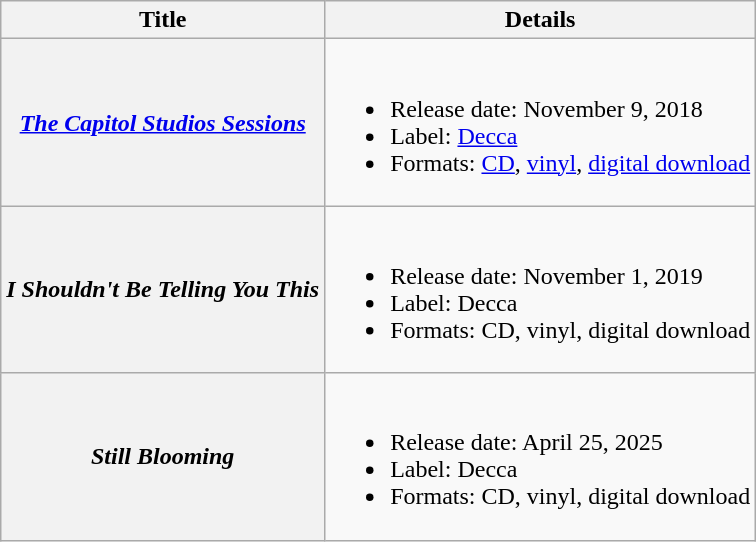<table class="wikitable plainrowheaders">
<tr>
<th>Title</th>
<th>Details</th>
</tr>
<tr>
<th scope="row"><em><a href='#'>The Capitol Studios Sessions</a></em></th>
<td><br><ul><li>Release date: November 9, 2018</li><li>Label: <a href='#'>Decca</a></li><li>Formats: <a href='#'>CD</a>, <a href='#'>vinyl</a>, <a href='#'>digital download</a></li></ul></td>
</tr>
<tr>
<th scope="row"><em>I Shouldn't Be Telling You This</em></th>
<td><br><ul><li>Release date: November 1, 2019</li><li>Label: Decca</li><li>Formats: CD, vinyl, digital download</li></ul></td>
</tr>
<tr>
<th scope="row"><em>Still Blooming</em></th>
<td><br><ul><li>Release date: April 25, 2025</li><li>Label: Decca</li><li>Formats: CD, vinyl, digital download</li></ul></td>
</tr>
</table>
